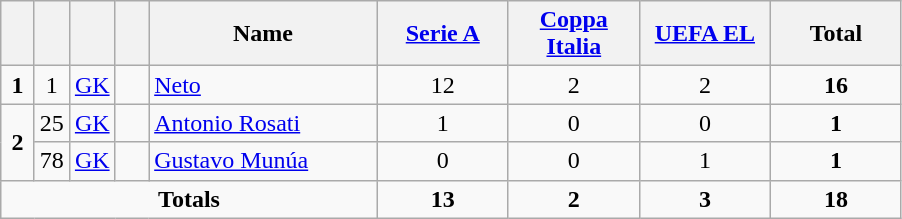<table class="wikitable" style="text-align:center">
<tr>
<th width=15></th>
<th width=15></th>
<th width=15></th>
<th width=15></th>
<th width=145>Name</th>
<th width=80><a href='#'>Serie A</a></th>
<th width=80><a href='#'>Coppa Italia</a></th>
<th width=80><a href='#'>UEFA EL</a></th>
<th width=80>Total</th>
</tr>
<tr>
<td><strong>1</strong></td>
<td>1</td>
<td><a href='#'>GK</a></td>
<td></td>
<td align=left><a href='#'>Neto</a></td>
<td>12</td>
<td>2</td>
<td>2</td>
<td><strong>16</strong></td>
</tr>
<tr>
<td rowspan=2><strong>2</strong></td>
<td>25</td>
<td><a href='#'>GK</a></td>
<td></td>
<td align=left><a href='#'>Antonio Rosati</a></td>
<td>1</td>
<td>0</td>
<td>0</td>
<td><strong>1</strong></td>
</tr>
<tr>
<td>78</td>
<td><a href='#'>GK</a></td>
<td></td>
<td align=left><a href='#'>Gustavo Munúa</a></td>
<td>0</td>
<td>0</td>
<td>1</td>
<td><strong>1</strong></td>
</tr>
<tr>
<td colspan=5><strong>Totals</strong></td>
<td><strong>13</strong></td>
<td><strong>2</strong></td>
<td><strong>3</strong></td>
<td><strong>18</strong></td>
</tr>
</table>
